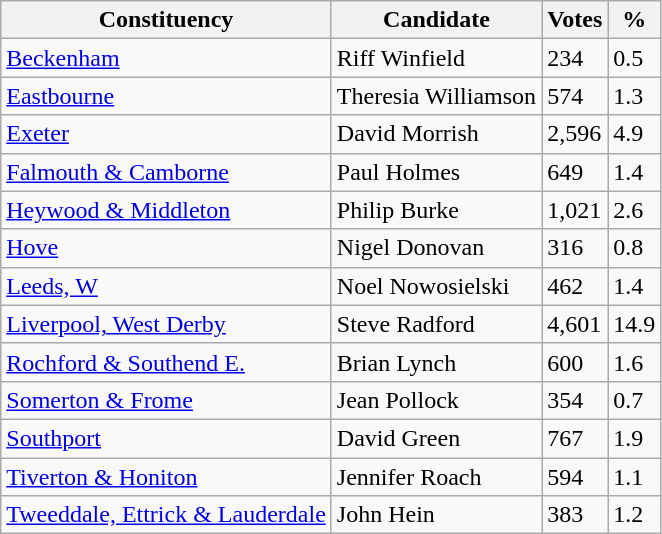<table class="wikitable sortable">
<tr>
<th>Constituency</th>
<th>Candidate</th>
<th>Votes</th>
<th>%</th>
</tr>
<tr>
<td><a href='#'>Beckenham</a></td>
<td>Riff Winfield</td>
<td>234</td>
<td>0.5</td>
</tr>
<tr>
<td><a href='#'>Eastbourne</a></td>
<td>Theresia Williamson</td>
<td>574</td>
<td>1.3</td>
</tr>
<tr>
<td><a href='#'>Exeter</a></td>
<td>David Morrish</td>
<td>2,596</td>
<td>4.9</td>
</tr>
<tr>
<td><a href='#'>Falmouth & Camborne</a></td>
<td>Paul Holmes</td>
<td>649</td>
<td>1.4</td>
</tr>
<tr>
<td><a href='#'>Heywood & Middleton</a></td>
<td>Philip Burke</td>
<td>1,021</td>
<td>2.6</td>
</tr>
<tr>
<td><a href='#'>Hove</a></td>
<td>Nigel Donovan</td>
<td>316</td>
<td>0.8</td>
</tr>
<tr>
<td><a href='#'>Leeds, W</a></td>
<td>Noel Nowosielski</td>
<td>462</td>
<td>1.4</td>
</tr>
<tr>
<td><a href='#'>Liverpool, West Derby</a></td>
<td>Steve Radford</td>
<td>4,601</td>
<td>14.9</td>
</tr>
<tr>
<td><a href='#'>Rochford & Southend E.</a></td>
<td>Brian Lynch</td>
<td>600</td>
<td>1.6</td>
</tr>
<tr>
<td><a href='#'>Somerton & Frome</a></td>
<td>Jean Pollock</td>
<td>354</td>
<td>0.7</td>
</tr>
<tr>
<td><a href='#'>Southport</a></td>
<td>David Green</td>
<td>767</td>
<td>1.9</td>
</tr>
<tr>
<td><a href='#'>Tiverton & Honiton</a></td>
<td>Jennifer Roach</td>
<td>594</td>
<td>1.1</td>
</tr>
<tr>
<td><a href='#'>Tweeddale, Ettrick & Lauderdale</a></td>
<td>John Hein</td>
<td>383</td>
<td>1.2</td>
</tr>
</table>
